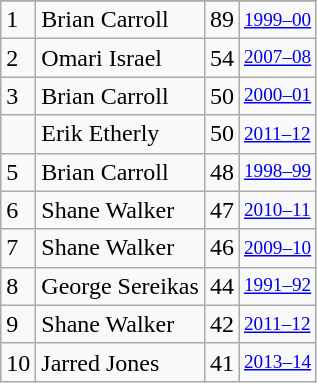<table class="wikitable">
<tr>
</tr>
<tr>
<td>1</td>
<td>Brian Carroll</td>
<td>89</td>
<td style="font-size:80%;"><a href='#'>1999–00</a></td>
</tr>
<tr>
<td>2</td>
<td>Omari Israel</td>
<td>54</td>
<td style="font-size:80%;"><a href='#'>2007–08</a></td>
</tr>
<tr>
<td>3</td>
<td>Brian Carroll</td>
<td>50</td>
<td style="font-size:80%;"><a href='#'>2000–01</a></td>
</tr>
<tr>
<td></td>
<td>Erik Etherly</td>
<td>50</td>
<td style="font-size:80%;"><a href='#'>2011–12</a></td>
</tr>
<tr>
<td>5</td>
<td>Brian Carroll</td>
<td>48</td>
<td style="font-size:80%;"><a href='#'>1998–99</a></td>
</tr>
<tr>
<td>6</td>
<td>Shane Walker</td>
<td>47</td>
<td style="font-size:80%;"><a href='#'>2010–11</a></td>
</tr>
<tr>
<td>7</td>
<td>Shane Walker</td>
<td>46</td>
<td style="font-size:80%;"><a href='#'>2009–10</a></td>
</tr>
<tr>
<td>8</td>
<td>George Sereikas</td>
<td>44</td>
<td style="font-size:80%;"><a href='#'>1991–92</a></td>
</tr>
<tr>
<td>9</td>
<td>Shane Walker</td>
<td>42</td>
<td style="font-size:80%;"><a href='#'>2011–12</a></td>
</tr>
<tr>
<td>10</td>
<td>Jarred Jones</td>
<td>41</td>
<td style="font-size:80%;"><a href='#'>2013–14</a></td>
</tr>
</table>
